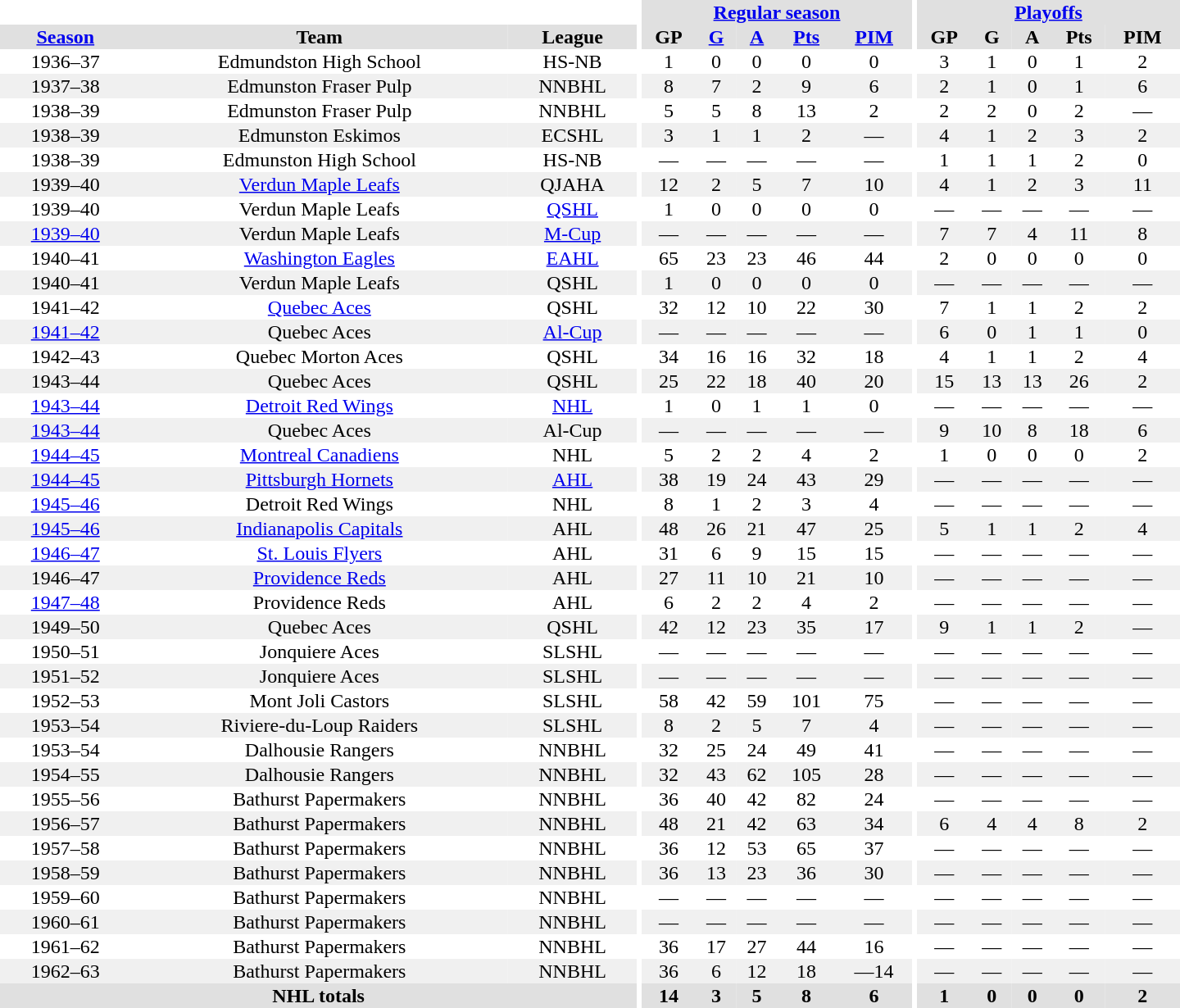<table border="0" cellpadding="1" cellspacing="0" style="text-align:center; width:60em">
<tr bgcolor="#e0e0e0">
<th colspan="3" bgcolor="#ffffff"></th>
<th rowspan="100" bgcolor="#ffffff"></th>
<th colspan="5"><a href='#'>Regular season</a></th>
<th rowspan="100" bgcolor="#ffffff"></th>
<th colspan="5"><a href='#'>Playoffs</a></th>
</tr>
<tr bgcolor="#e0e0e0">
<th><a href='#'>Season</a></th>
<th>Team</th>
<th>League</th>
<th>GP</th>
<th><a href='#'>G</a></th>
<th><a href='#'>A</a></th>
<th><a href='#'>Pts</a></th>
<th><a href='#'>PIM</a></th>
<th>GP</th>
<th>G</th>
<th>A</th>
<th>Pts</th>
<th>PIM</th>
</tr>
<tr>
<td>1936–37</td>
<td>Edmundston High School</td>
<td>HS-NB</td>
<td>1</td>
<td>0</td>
<td>0</td>
<td>0</td>
<td>0</td>
<td>3</td>
<td>1</td>
<td>0</td>
<td>1</td>
<td>2</td>
</tr>
<tr bgcolor="#f0f0f0">
<td>1937–38</td>
<td>Edmunston Fraser Pulp</td>
<td>NNBHL</td>
<td>8</td>
<td>7</td>
<td>2</td>
<td>9</td>
<td>6</td>
<td>2</td>
<td>1</td>
<td>0</td>
<td>1</td>
<td>6</td>
</tr>
<tr>
<td>1938–39</td>
<td>Edmunston Fraser Pulp</td>
<td>NNBHL</td>
<td>5</td>
<td>5</td>
<td>8</td>
<td>13</td>
<td>2</td>
<td>2</td>
<td>2</td>
<td>0</td>
<td>2</td>
<td>—</td>
</tr>
<tr bgcolor="#f0f0f0">
<td>1938–39</td>
<td>Edmunston Eskimos</td>
<td>ECSHL</td>
<td>3</td>
<td>1</td>
<td>1</td>
<td>2</td>
<td>—</td>
<td>4</td>
<td>1</td>
<td>2</td>
<td>3</td>
<td>2</td>
</tr>
<tr>
<td>1938–39</td>
<td>Edmunston High School</td>
<td>HS-NB</td>
<td>—</td>
<td>—</td>
<td>—</td>
<td>—</td>
<td>—</td>
<td>1</td>
<td>1</td>
<td>1</td>
<td>2</td>
<td>0</td>
</tr>
<tr bgcolor="#f0f0f0">
<td>1939–40</td>
<td><a href='#'>Verdun Maple Leafs</a></td>
<td>QJAHA</td>
<td>12</td>
<td>2</td>
<td>5</td>
<td>7</td>
<td>10</td>
<td>4</td>
<td>1</td>
<td>2</td>
<td>3</td>
<td>11</td>
</tr>
<tr>
<td>1939–40</td>
<td>Verdun Maple Leafs</td>
<td><a href='#'>QSHL</a></td>
<td>1</td>
<td>0</td>
<td>0</td>
<td>0</td>
<td>0</td>
<td>—</td>
<td>—</td>
<td>—</td>
<td>—</td>
<td>—</td>
</tr>
<tr bgcolor="#f0f0f0">
<td><a href='#'>1939–40</a></td>
<td>Verdun Maple Leafs</td>
<td><a href='#'>M-Cup</a></td>
<td>—</td>
<td>—</td>
<td>—</td>
<td>—</td>
<td>—</td>
<td>7</td>
<td>7</td>
<td>4</td>
<td>11</td>
<td>8</td>
</tr>
<tr>
<td>1940–41</td>
<td><a href='#'>Washington Eagles</a></td>
<td><a href='#'>EAHL</a></td>
<td>65</td>
<td>23</td>
<td>23</td>
<td>46</td>
<td>44</td>
<td>2</td>
<td>0</td>
<td>0</td>
<td>0</td>
<td>0</td>
</tr>
<tr bgcolor="#f0f0f0">
<td>1940–41</td>
<td>Verdun Maple Leafs</td>
<td>QSHL</td>
<td>1</td>
<td>0</td>
<td>0</td>
<td>0</td>
<td>0</td>
<td>—</td>
<td>—</td>
<td>—</td>
<td>—</td>
<td>—</td>
</tr>
<tr>
<td>1941–42</td>
<td><a href='#'>Quebec Aces</a></td>
<td>QSHL</td>
<td>32</td>
<td>12</td>
<td>10</td>
<td>22</td>
<td>30</td>
<td>7</td>
<td>1</td>
<td>1</td>
<td>2</td>
<td>2</td>
</tr>
<tr bgcolor="#f0f0f0">
<td><a href='#'>1941–42</a></td>
<td>Quebec Aces</td>
<td><a href='#'>Al-Cup</a></td>
<td>—</td>
<td>—</td>
<td>—</td>
<td>—</td>
<td>—</td>
<td>6</td>
<td>0</td>
<td>1</td>
<td>1</td>
<td>0</td>
</tr>
<tr>
<td>1942–43</td>
<td>Quebec Morton Aces</td>
<td>QSHL</td>
<td>34</td>
<td>16</td>
<td>16</td>
<td>32</td>
<td>18</td>
<td>4</td>
<td>1</td>
<td>1</td>
<td>2</td>
<td>4</td>
</tr>
<tr bgcolor="#f0f0f0">
<td>1943–44</td>
<td>Quebec Aces</td>
<td>QSHL</td>
<td>25</td>
<td>22</td>
<td>18</td>
<td>40</td>
<td>20</td>
<td>15</td>
<td>13</td>
<td>13</td>
<td>26</td>
<td>2</td>
</tr>
<tr>
<td><a href='#'>1943–44</a></td>
<td><a href='#'>Detroit Red Wings</a></td>
<td><a href='#'>NHL</a></td>
<td>1</td>
<td>0</td>
<td>1</td>
<td>1</td>
<td>0</td>
<td>—</td>
<td>—</td>
<td>—</td>
<td>—</td>
<td>—</td>
</tr>
<tr bgcolor="#f0f0f0">
<td><a href='#'>1943–44</a></td>
<td>Quebec Aces</td>
<td>Al-Cup</td>
<td>—</td>
<td>—</td>
<td>—</td>
<td>—</td>
<td>—</td>
<td>9</td>
<td>10</td>
<td>8</td>
<td>18</td>
<td>6</td>
</tr>
<tr>
<td><a href='#'>1944–45</a></td>
<td><a href='#'>Montreal Canadiens</a></td>
<td>NHL</td>
<td>5</td>
<td>2</td>
<td>2</td>
<td>4</td>
<td>2</td>
<td>1</td>
<td>0</td>
<td>0</td>
<td>0</td>
<td>2</td>
</tr>
<tr bgcolor="#f0f0f0">
<td><a href='#'>1944–45</a></td>
<td><a href='#'>Pittsburgh Hornets</a></td>
<td><a href='#'>AHL</a></td>
<td>38</td>
<td>19</td>
<td>24</td>
<td>43</td>
<td>29</td>
<td>—</td>
<td>—</td>
<td>—</td>
<td>—</td>
<td>—</td>
</tr>
<tr>
<td><a href='#'>1945–46</a></td>
<td>Detroit Red Wings</td>
<td>NHL</td>
<td>8</td>
<td>1</td>
<td>2</td>
<td>3</td>
<td>4</td>
<td>—</td>
<td>—</td>
<td>—</td>
<td>—</td>
<td>—</td>
</tr>
<tr bgcolor="#f0f0f0">
<td><a href='#'>1945–46</a></td>
<td><a href='#'>Indianapolis Capitals</a></td>
<td>AHL</td>
<td>48</td>
<td>26</td>
<td>21</td>
<td>47</td>
<td>25</td>
<td>5</td>
<td>1</td>
<td>1</td>
<td>2</td>
<td>4</td>
</tr>
<tr>
<td><a href='#'>1946–47</a></td>
<td><a href='#'>St. Louis Flyers</a></td>
<td>AHL</td>
<td>31</td>
<td>6</td>
<td>9</td>
<td>15</td>
<td>15</td>
<td>—</td>
<td>—</td>
<td>—</td>
<td>—</td>
<td>—</td>
</tr>
<tr bgcolor="#f0f0f0">
<td>1946–47</td>
<td><a href='#'>Providence Reds</a></td>
<td>AHL</td>
<td>27</td>
<td>11</td>
<td>10</td>
<td>21</td>
<td>10</td>
<td>—</td>
<td>—</td>
<td>—</td>
<td>—</td>
<td>—</td>
</tr>
<tr>
<td><a href='#'>1947–48</a></td>
<td>Providence Reds</td>
<td>AHL</td>
<td>6</td>
<td>2</td>
<td>2</td>
<td>4</td>
<td>2</td>
<td>—</td>
<td>—</td>
<td>—</td>
<td>—</td>
<td>—</td>
</tr>
<tr bgcolor="#f0f0f0">
<td>1949–50</td>
<td>Quebec Aces</td>
<td>QSHL</td>
<td>42</td>
<td>12</td>
<td>23</td>
<td>35</td>
<td>17</td>
<td>9</td>
<td>1</td>
<td>1</td>
<td>2</td>
<td>—</td>
</tr>
<tr>
<td>1950–51</td>
<td>Jonquiere Aces</td>
<td>SLSHL</td>
<td>—</td>
<td>—</td>
<td>—</td>
<td>—</td>
<td>—</td>
<td>—</td>
<td>—</td>
<td>—</td>
<td>—</td>
<td>—</td>
</tr>
<tr bgcolor="#f0f0f0">
<td>1951–52</td>
<td>Jonquiere Aces</td>
<td>SLSHL</td>
<td>—</td>
<td>—</td>
<td>—</td>
<td>—</td>
<td>—</td>
<td>—</td>
<td>—</td>
<td>—</td>
<td>—</td>
<td>—</td>
</tr>
<tr>
<td>1952–53</td>
<td>Mont Joli Castors</td>
<td>SLSHL</td>
<td>58</td>
<td>42</td>
<td>59</td>
<td>101</td>
<td>75</td>
<td>—</td>
<td>—</td>
<td>—</td>
<td>—</td>
<td>—</td>
</tr>
<tr bgcolor="#f0f0f0">
<td>1953–54</td>
<td>Riviere-du-Loup Raiders</td>
<td>SLSHL</td>
<td>8</td>
<td>2</td>
<td>5</td>
<td>7</td>
<td>4</td>
<td>—</td>
<td>—</td>
<td>—</td>
<td>—</td>
<td>—</td>
</tr>
<tr>
<td>1953–54</td>
<td>Dalhousie Rangers</td>
<td>NNBHL</td>
<td>32</td>
<td>25</td>
<td>24</td>
<td>49</td>
<td>41</td>
<td>—</td>
<td>—</td>
<td>—</td>
<td>—</td>
<td>—</td>
</tr>
<tr bgcolor="#f0f0f0">
<td>1954–55</td>
<td>Dalhousie Rangers</td>
<td>NNBHL</td>
<td>32</td>
<td>43</td>
<td>62</td>
<td>105</td>
<td>28</td>
<td>—</td>
<td>—</td>
<td>—</td>
<td>—</td>
<td>—</td>
</tr>
<tr>
<td>1955–56</td>
<td>Bathurst Papermakers</td>
<td>NNBHL</td>
<td>36</td>
<td>40</td>
<td>42</td>
<td>82</td>
<td>24</td>
<td>—</td>
<td>—</td>
<td>—</td>
<td>—</td>
<td>—</td>
</tr>
<tr bgcolor="#f0f0f0">
<td>1956–57</td>
<td>Bathurst Papermakers</td>
<td>NNBHL</td>
<td>48</td>
<td>21</td>
<td>42</td>
<td>63</td>
<td>34</td>
<td>6</td>
<td>4</td>
<td>4</td>
<td>8</td>
<td>2</td>
</tr>
<tr>
<td>1957–58</td>
<td>Bathurst Papermakers</td>
<td>NNBHL</td>
<td>36</td>
<td>12</td>
<td>53</td>
<td>65</td>
<td>37</td>
<td>—</td>
<td>—</td>
<td>—</td>
<td>—</td>
<td>—</td>
</tr>
<tr bgcolor="#f0f0f0">
<td>1958–59</td>
<td>Bathurst Papermakers</td>
<td>NNBHL</td>
<td>36</td>
<td>13</td>
<td>23</td>
<td>36</td>
<td>30</td>
<td>—</td>
<td>—</td>
<td>—</td>
<td>—</td>
<td>—</td>
</tr>
<tr>
<td>1959–60</td>
<td>Bathurst Papermakers</td>
<td>NNBHL</td>
<td>—</td>
<td>—</td>
<td>—</td>
<td>—</td>
<td>—</td>
<td>—</td>
<td>—</td>
<td>—</td>
<td>—</td>
<td>—</td>
</tr>
<tr bgcolor="#f0f0f0">
<td>1960–61</td>
<td>Bathurst Papermakers</td>
<td>NNBHL</td>
<td>—</td>
<td>—</td>
<td>—</td>
<td>—</td>
<td>—</td>
<td>—</td>
<td>—</td>
<td>—</td>
<td>—</td>
<td>—</td>
</tr>
<tr>
<td>1961–62</td>
<td>Bathurst Papermakers</td>
<td>NNBHL</td>
<td>36</td>
<td>17</td>
<td>27</td>
<td>44</td>
<td>16</td>
<td>—</td>
<td>—</td>
<td>—</td>
<td>—</td>
<td>—</td>
</tr>
<tr bgcolor="#f0f0f0">
<td>1962–63</td>
<td>Bathurst Papermakers</td>
<td>NNBHL</td>
<td>36</td>
<td>6</td>
<td>12</td>
<td>18</td>
<td>—14</td>
<td>—</td>
<td>—</td>
<td>—</td>
<td>—</td>
<td>—</td>
</tr>
<tr bgcolor="#e0e0e0">
<th colspan="3">NHL totals</th>
<th>14</th>
<th>3</th>
<th>5</th>
<th>8</th>
<th>6</th>
<th>1</th>
<th>0</th>
<th>0</th>
<th>0</th>
<th>2</th>
</tr>
</table>
